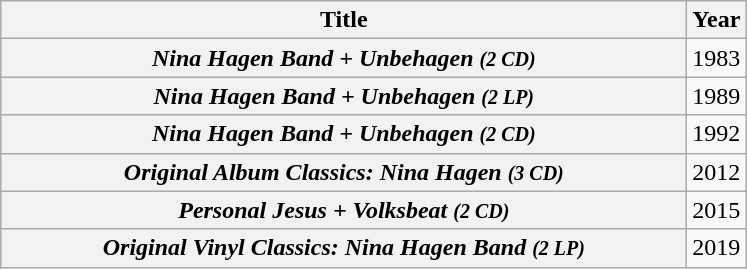<table class="wikitable plainrowheaders">
<tr>
<th scope="col" width="450">Title</th>
<th scope="col">Year</th>
</tr>
<tr>
<th scope="row"><em>Nina Hagen Band + Unbehagen <small>(2 CD)</small></em></th>
<td>1983</td>
</tr>
<tr>
<th scope="row"><em>Nina Hagen Band + Unbehagen <small>(2 LP)</small></em></th>
<td>1989</td>
</tr>
<tr>
<th scope="row"><em>Nina Hagen Band + Unbehagen <small>(2 CD)</small></em></th>
<td>1992</td>
</tr>
<tr>
<th scope="row"><em>Original Album Classics: Nina Hagen <small>(3 CD)</small></em></th>
<td>2012</td>
</tr>
<tr>
<th scope="row"><em>Personal Jesus + Volksbeat <small>(2 CD)</small></em></th>
<td>2015</td>
</tr>
<tr>
<th scope="row"><em>Original Vinyl Classics: Nina Hagen Band <small>(2 LP)</small></em></th>
<td>2019</td>
</tr>
</table>
